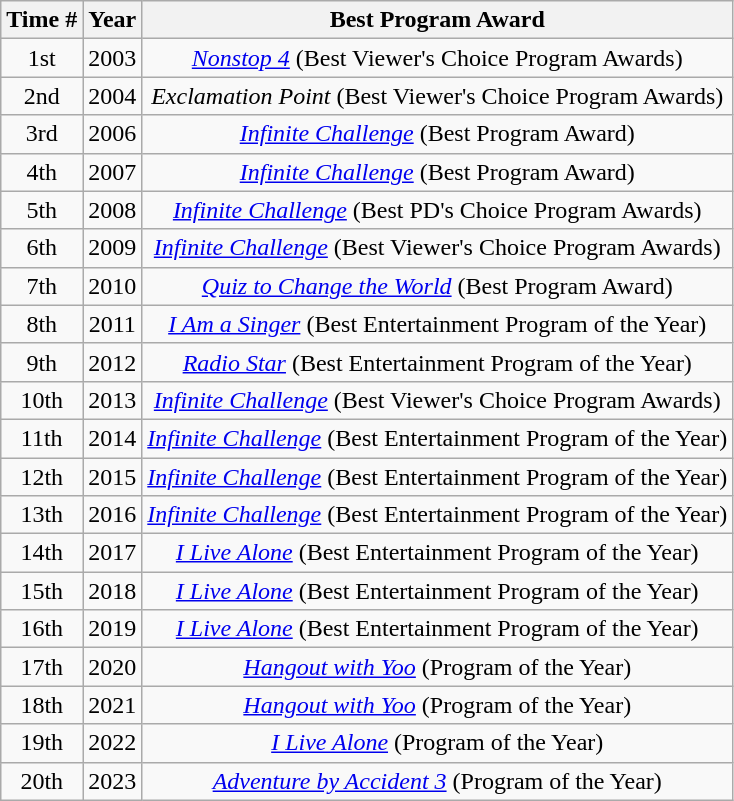<table class="wikitable" style="text-align:center">
<tr>
<th>Time #</th>
<th>Year</th>
<th>Best Program Award</th>
</tr>
<tr>
<td>1st</td>
<td>2003</td>
<td><em><a href='#'>Nonstop 4</a></em> (Best Viewer's Choice Program Awards)</td>
</tr>
<tr>
<td>2nd</td>
<td>2004</td>
<td><em>Exclamation Point</em> (Best Viewer's Choice Program Awards)</td>
</tr>
<tr>
<td>3rd</td>
<td>2006</td>
<td><em><a href='#'>Infinite Challenge</a></em> (Best Program Award)</td>
</tr>
<tr>
<td>4th</td>
<td>2007</td>
<td><em><a href='#'>Infinite Challenge</a></em> (Best Program Award)</td>
</tr>
<tr>
<td>5th</td>
<td>2008</td>
<td><em><a href='#'>Infinite Challenge</a></em> (Best PD's Choice Program Awards)</td>
</tr>
<tr>
<td>6th</td>
<td>2009</td>
<td><em><a href='#'>Infinite Challenge</a></em> (Best Viewer's Choice Program Awards)</td>
</tr>
<tr>
<td>7th</td>
<td>2010</td>
<td><em><a href='#'>Quiz to Change the World</a></em> (Best Program Award)</td>
</tr>
<tr>
<td>8th</td>
<td>2011</td>
<td><em><a href='#'>I Am a Singer</a></em> (Best Entertainment Program of the Year)</td>
</tr>
<tr>
<td>9th</td>
<td>2012</td>
<td><em><a href='#'>Radio Star</a></em> (Best Entertainment Program of the Year)</td>
</tr>
<tr>
<td>10th</td>
<td>2013</td>
<td><em><a href='#'>Infinite Challenge</a></em> (Best Viewer's Choice Program Awards)</td>
</tr>
<tr>
<td>11th</td>
<td>2014</td>
<td><em><a href='#'>Infinite Challenge</a></em> (Best Entertainment Program of the Year)</td>
</tr>
<tr>
<td>12th</td>
<td>2015</td>
<td><em><a href='#'>Infinite Challenge</a></em> (Best Entertainment Program of the Year)</td>
</tr>
<tr>
<td>13th</td>
<td>2016</td>
<td><em><a href='#'>Infinite Challenge</a></em> (Best Entertainment Program of the Year)</td>
</tr>
<tr>
<td>14th</td>
<td>2017</td>
<td><em><a href='#'>I Live Alone</a></em> (Best Entertainment Program of the Year)</td>
</tr>
<tr>
<td>15th</td>
<td>2018</td>
<td><em><a href='#'>I Live Alone</a></em> (Best Entertainment Program of the Year)</td>
</tr>
<tr>
<td>16th</td>
<td>2019</td>
<td><em><a href='#'>I Live Alone</a></em> (Best Entertainment Program of the Year)</td>
</tr>
<tr>
<td>17th</td>
<td>2020</td>
<td><em><a href='#'>Hangout with Yoo</a></em> (Program of the Year)</td>
</tr>
<tr>
<td>18th</td>
<td>2021</td>
<td><em><a href='#'>Hangout with Yoo</a></em> (Program of the Year)</td>
</tr>
<tr>
<td>19th</td>
<td>2022</td>
<td><em><a href='#'>I Live Alone</a></em> (Program of the Year)</td>
</tr>
<tr>
<td>20th</td>
<td>2023</td>
<td><em><a href='#'>Adventure by Accident 3</a></em> (Program of the Year)</td>
</tr>
</table>
